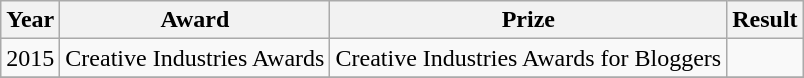<table class="wikitable">
<tr>
<th>Year</th>
<th>Award</th>
<th>Prize</th>
<th>Result</th>
</tr>
<tr>
<td>2015</td>
<td>Creative Industries Awards</td>
<td>Creative Industries Awards for Bloggers</td>
<td></td>
</tr>
<tr>
</tr>
</table>
